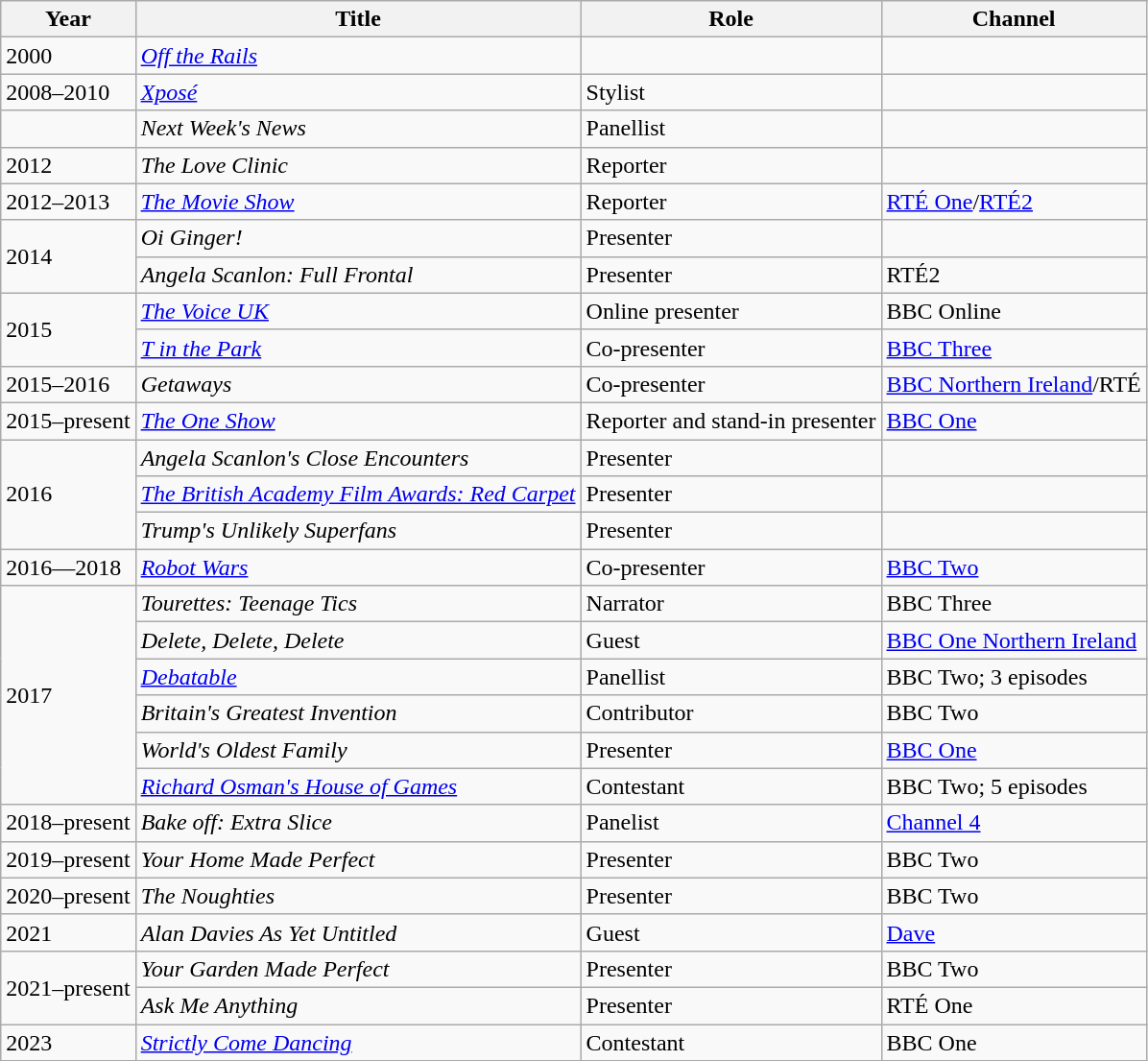<table class="wikitable">
<tr>
<th>Year</th>
<th>Title</th>
<th>Role</th>
<th>Channel</th>
</tr>
<tr>
<td>2000</td>
<td><em><a href='#'>Off the Rails</a></em></td>
<td></td>
<td></td>
</tr>
<tr>
<td>2008–2010</td>
<td><em><a href='#'>Xposé</a></em></td>
<td>Stylist</td>
<td></td>
</tr>
<tr>
<td></td>
<td><em>Next Week's News</em></td>
<td>Panellist</td>
<td></td>
</tr>
<tr>
<td>2012</td>
<td><em>The Love Clinic</em></td>
<td>Reporter</td>
<td></td>
</tr>
<tr>
<td>2012–2013</td>
<td><em><a href='#'>The Movie Show</a></em></td>
<td>Reporter</td>
<td><a href='#'>RTÉ One</a>/<a href='#'>RTÉ2</a></td>
</tr>
<tr>
<td rowspan=2>2014</td>
<td><em>Oi Ginger!</em></td>
<td>Presenter</td>
<td></td>
</tr>
<tr>
<td><em>Angela Scanlon: Full Frontal</em></td>
<td>Presenter</td>
<td>RTÉ2</td>
</tr>
<tr>
<td rowspan="2">2015</td>
<td><em><a href='#'>The Voice UK</a></em></td>
<td>Online presenter</td>
<td>BBC Online</td>
</tr>
<tr>
<td><em><a href='#'>T in the Park</a></em></td>
<td>Co-presenter</td>
<td><a href='#'>BBC Three</a></td>
</tr>
<tr>
<td>2015–2016</td>
<td><em>Getaways</em></td>
<td>Co-presenter</td>
<td><a href='#'>BBC Northern Ireland</a>/RTÉ</td>
</tr>
<tr>
<td>2015–present</td>
<td><em><a href='#'>The One Show</a></em></td>
<td>Reporter and stand-in presenter</td>
<td><a href='#'>BBC One</a></td>
</tr>
<tr>
<td rowspan="3">2016</td>
<td><em>Angela Scanlon's Close Encounters</em></td>
<td>Presenter</td>
<td></td>
</tr>
<tr>
<td><em><a href='#'>The British Academy Film Awards: Red Carpet</a></em></td>
<td>Presenter</td>
<td></td>
</tr>
<tr>
<td><em>Trump's Unlikely Superfans</em></td>
<td>Presenter</td>
<td></td>
</tr>
<tr>
<td>2016—2018</td>
<td><em><a href='#'>Robot Wars</a></em></td>
<td>Co-presenter</td>
<td><a href='#'>BBC Two</a></td>
</tr>
<tr>
<td rowspan="6">2017</td>
<td><em>Tourettes: Teenage Tics</em></td>
<td>Narrator</td>
<td>BBC Three</td>
</tr>
<tr>
<td><em>Delete, Delete, Delete</em></td>
<td>Guest</td>
<td><a href='#'>BBC One Northern Ireland</a></td>
</tr>
<tr>
<td><em><a href='#'>Debatable</a></em></td>
<td>Panellist</td>
<td>BBC Two;        3 episodes</td>
</tr>
<tr>
<td><em>Britain's Greatest Invention</em></td>
<td>Contributor</td>
<td>BBC Two</td>
</tr>
<tr>
<td><em>World's Oldest Family</em></td>
<td>Presenter</td>
<td><a href='#'>BBC One</a></td>
</tr>
<tr>
<td><em><a href='#'>Richard Osman's House of Games</a></em></td>
<td>Contestant</td>
<td>BBC Two; 5 episodes</td>
</tr>
<tr>
<td>2018–present</td>
<td><em>Bake off: Extra Slice</em></td>
<td>Panelist</td>
<td><a href='#'>Channel 4</a></td>
</tr>
<tr>
<td>2019–present</td>
<td><em>Your Home Made Perfect</em></td>
<td>Presenter</td>
<td>BBC Two</td>
</tr>
<tr>
<td>2020–present</td>
<td><em>The Noughties</em></td>
<td>Presenter</td>
<td>BBC Two</td>
</tr>
<tr>
<td>2021</td>
<td><em>Alan Davies As Yet Untitled</em></td>
<td>Guest</td>
<td><a href='#'>Dave</a></td>
</tr>
<tr>
<td rowspan="2">2021–present</td>
<td><em>Your Garden Made Perfect</em></td>
<td>Presenter</td>
<td>BBC Two</td>
</tr>
<tr>
<td><em>Ask Me Anything</em></td>
<td>Presenter</td>
<td>RTÉ One</td>
</tr>
<tr>
<td>2023</td>
<td><em><a href='#'>Strictly Come Dancing</a></em></td>
<td>Contestant</td>
<td>BBC One</td>
</tr>
</table>
